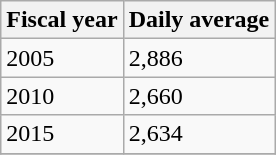<table class="wikitable sortable">
<tr>
<th>Fiscal year</th>
<th>Daily average</th>
</tr>
<tr>
<td>2005</td>
<td>2,886</td>
</tr>
<tr>
<td>2010</td>
<td>2,660</td>
</tr>
<tr>
<td>2015</td>
<td>2,634</td>
</tr>
<tr>
</tr>
</table>
